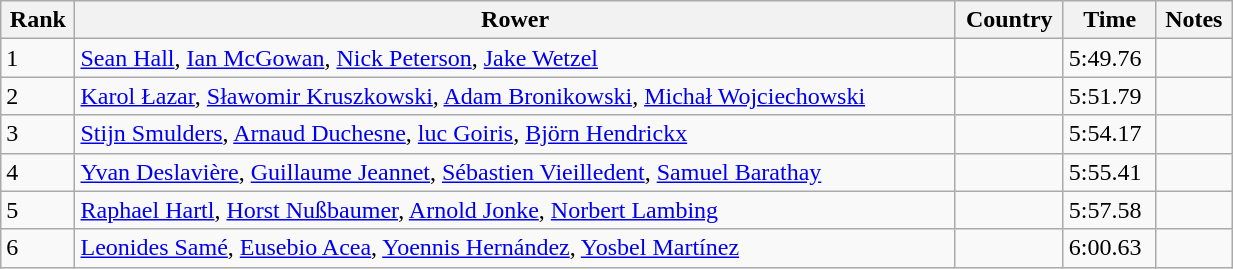<table class="wikitable sortable" width=65%>
<tr>
<th>Rank</th>
<th>Rower</th>
<th>Country</th>
<th>Time</th>
<th>Notes</th>
</tr>
<tr>
<td>1</td>
<td><a href='#'>Sean Hall</a>, <a href='#'>Ian McGowan</a>, <a href='#'>Nick Peterson</a>, <a href='#'>Jake Wetzel</a></td>
<td></td>
<td>5:49.76</td>
<td></td>
</tr>
<tr>
<td>2</td>
<td><a href='#'>Karol Łazar</a>, <a href='#'>Sławomir Kruszkowski</a>, <a href='#'>Adam Bronikowski</a>, <a href='#'>Michał Wojciechowski</a></td>
<td></td>
<td>5:51.79</td>
<td></td>
</tr>
<tr>
<td>3</td>
<td><a href='#'>Stijn Smulders</a>, <a href='#'>Arnaud Duchesne</a>, <a href='#'>luc Goiris</a>, <a href='#'>Björn Hendrickx</a></td>
<td></td>
<td>5:54.17</td>
<td></td>
</tr>
<tr>
<td>4</td>
<td><a href='#'>Yvan Deslavière</a>, <a href='#'>Guillaume Jeannet</a>, <a href='#'>Sébastien Vieilledent</a>, <a href='#'>Samuel Barathay</a></td>
<td></td>
<td>5:55.41</td>
<td></td>
</tr>
<tr>
<td>5</td>
<td><a href='#'>Raphael Hartl</a>, <a href='#'>Horst Nußbaumer</a>, <a href='#'>Arnold Jonke</a>, <a href='#'>Norbert Lambing</a></td>
<td></td>
<td>5:57.58</td>
<td></td>
</tr>
<tr>
<td>6</td>
<td><a href='#'>Leonides Samé</a>, <a href='#'>Eusebio Acea</a>, <a href='#'>Yoennis Hernández</a>, <a href='#'>Yosbel Martínez</a></td>
<td></td>
<td>6:00.63</td>
<td></td>
</tr>
</table>
